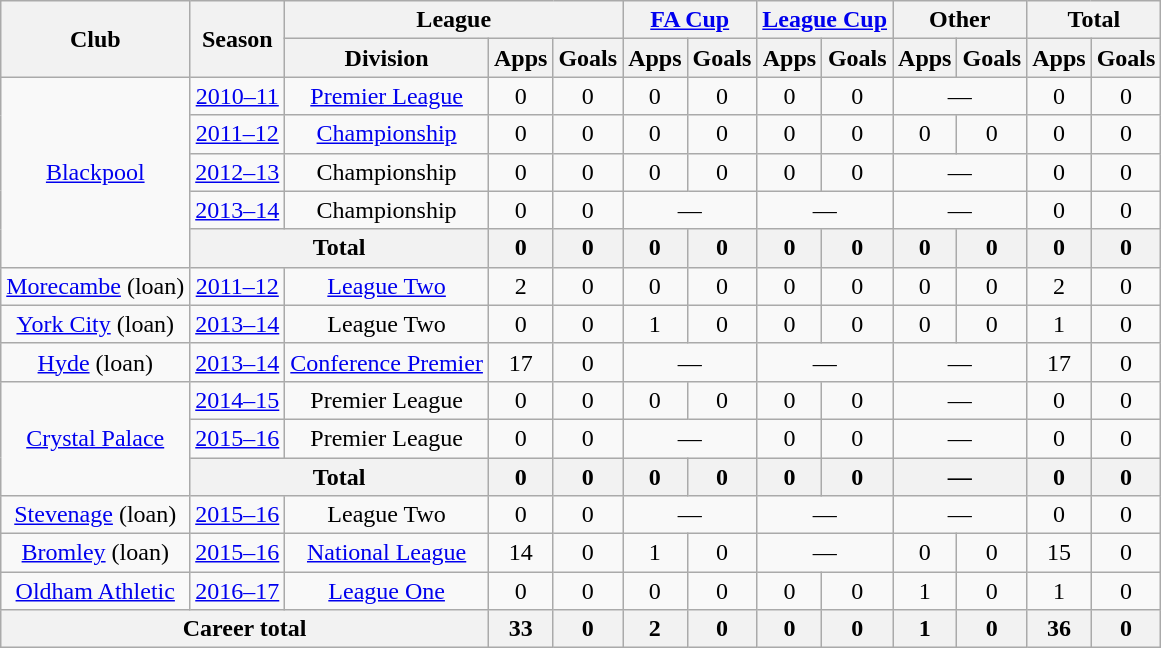<table class=wikitable style="text-align: center;">
<tr>
<th rowspan=2>Club</th>
<th rowspan=2>Season</th>
<th colspan=3>League</th>
<th colspan=2><a href='#'>FA Cup</a></th>
<th colspan=2><a href='#'>League Cup</a></th>
<th colspan=2>Other</th>
<th colspan=2>Total</th>
</tr>
<tr>
<th>Division</th>
<th>Apps</th>
<th>Goals</th>
<th>Apps</th>
<th>Goals</th>
<th>Apps</th>
<th>Goals</th>
<th>Apps</th>
<th>Goals</th>
<th>Apps</th>
<th>Goals</th>
</tr>
<tr>
<td rowspan=5><a href='#'>Blackpool</a></td>
<td><a href='#'>2010–11</a></td>
<td><a href='#'>Premier League</a></td>
<td>0</td>
<td>0</td>
<td>0</td>
<td>0</td>
<td>0</td>
<td>0</td>
<td colspan=2>—</td>
<td>0</td>
<td>0</td>
</tr>
<tr>
<td><a href='#'>2011–12</a></td>
<td><a href='#'>Championship</a></td>
<td>0</td>
<td>0</td>
<td>0</td>
<td>0</td>
<td>0</td>
<td>0</td>
<td>0</td>
<td>0</td>
<td>0</td>
<td>0</td>
</tr>
<tr>
<td><a href='#'>2012–13</a></td>
<td>Championship</td>
<td>0</td>
<td>0</td>
<td>0</td>
<td>0</td>
<td>0</td>
<td>0</td>
<td colspan=2>—</td>
<td>0</td>
<td>0</td>
</tr>
<tr>
<td><a href='#'>2013–14</a></td>
<td>Championship</td>
<td>0</td>
<td>0</td>
<td colspan=2>—</td>
<td colspan=2>—</td>
<td colspan=2>—</td>
<td>0</td>
<td>0</td>
</tr>
<tr>
<th colspan=2>Total</th>
<th>0</th>
<th>0</th>
<th>0</th>
<th>0</th>
<th>0</th>
<th>0</th>
<th>0</th>
<th>0</th>
<th>0</th>
<th>0</th>
</tr>
<tr>
<td><a href='#'>Morecambe</a> (loan)</td>
<td><a href='#'>2011–12</a></td>
<td><a href='#'>League Two</a></td>
<td>2</td>
<td>0</td>
<td>0</td>
<td>0</td>
<td>0</td>
<td>0</td>
<td>0</td>
<td>0</td>
<td>2</td>
<td>0</td>
</tr>
<tr>
<td><a href='#'>York City</a> (loan)</td>
<td><a href='#'>2013–14</a></td>
<td>League Two</td>
<td>0</td>
<td>0</td>
<td>1</td>
<td>0</td>
<td>0</td>
<td>0</td>
<td>0</td>
<td>0</td>
<td>1</td>
<td>0</td>
</tr>
<tr>
<td><a href='#'>Hyde</a> (loan)</td>
<td><a href='#'>2013–14</a></td>
<td><a href='#'>Conference Premier</a></td>
<td>17</td>
<td>0</td>
<td colspan=2>—</td>
<td colspan=2>—</td>
<td colspan=2>—</td>
<td>17</td>
<td>0</td>
</tr>
<tr>
<td rowspan=3><a href='#'>Crystal Palace</a></td>
<td><a href='#'>2014–15</a></td>
<td>Premier League</td>
<td>0</td>
<td>0</td>
<td>0</td>
<td>0</td>
<td>0</td>
<td>0</td>
<td colspan=2>—</td>
<td>0</td>
<td>0</td>
</tr>
<tr>
<td><a href='#'>2015–16</a></td>
<td>Premier League</td>
<td>0</td>
<td>0</td>
<td colspan=2>—</td>
<td>0</td>
<td>0</td>
<td colspan=2>—</td>
<td>0</td>
<td>0</td>
</tr>
<tr>
<th colspan=2>Total</th>
<th>0</th>
<th>0</th>
<th>0</th>
<th>0</th>
<th>0</th>
<th>0</th>
<th colspan=2>—</th>
<th>0</th>
<th>0</th>
</tr>
<tr>
<td><a href='#'>Stevenage</a> (loan)</td>
<td><a href='#'>2015–16</a></td>
<td>League Two</td>
<td>0</td>
<td>0</td>
<td colspan=2>—</td>
<td colspan=2>—</td>
<td colspan=2>—</td>
<td>0</td>
<td>0</td>
</tr>
<tr>
<td><a href='#'>Bromley</a> (loan)</td>
<td><a href='#'>2015–16</a></td>
<td><a href='#'>National League</a></td>
<td>14</td>
<td>0</td>
<td>1</td>
<td>0</td>
<td colspan=2>—</td>
<td>0</td>
<td>0</td>
<td>15</td>
<td>0</td>
</tr>
<tr>
<td><a href='#'>Oldham Athletic</a></td>
<td><a href='#'>2016–17</a></td>
<td><a href='#'>League One</a></td>
<td>0</td>
<td>0</td>
<td>0</td>
<td>0</td>
<td>0</td>
<td>0</td>
<td>1</td>
<td>0</td>
<td>1</td>
<td>0</td>
</tr>
<tr>
<th colspan=3>Career total</th>
<th>33</th>
<th>0</th>
<th>2</th>
<th>0</th>
<th>0</th>
<th>0</th>
<th>1</th>
<th>0</th>
<th>36</th>
<th>0</th>
</tr>
</table>
